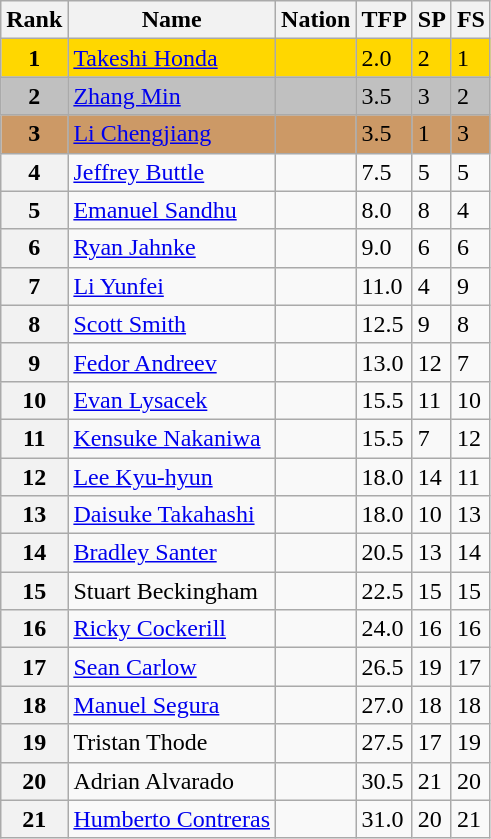<table class="wikitable">
<tr>
<th>Rank</th>
<th>Name</th>
<th>Nation</th>
<th>TFP</th>
<th>SP</th>
<th>FS</th>
</tr>
<tr bgcolor="gold">
<td align="center"><strong>1</strong></td>
<td><a href='#'>Takeshi Honda</a></td>
<td></td>
<td>2.0</td>
<td>2</td>
<td>1</td>
</tr>
<tr bgcolor="silver">
<td align="center"><strong>2</strong></td>
<td><a href='#'>Zhang Min</a></td>
<td></td>
<td>3.5</td>
<td>3</td>
<td>2</td>
</tr>
<tr bgcolor="cc9966">
<td align="center"><strong>3</strong></td>
<td><a href='#'>Li Chengjiang</a></td>
<td></td>
<td>3.5</td>
<td>1</td>
<td>3</td>
</tr>
<tr>
<th>4</th>
<td><a href='#'>Jeffrey Buttle</a></td>
<td></td>
<td>7.5</td>
<td>5</td>
<td>5</td>
</tr>
<tr>
<th>5</th>
<td><a href='#'>Emanuel Sandhu</a></td>
<td></td>
<td>8.0</td>
<td>8</td>
<td>4</td>
</tr>
<tr>
<th>6</th>
<td><a href='#'>Ryan Jahnke</a></td>
<td></td>
<td>9.0</td>
<td>6</td>
<td>6</td>
</tr>
<tr>
<th>7</th>
<td><a href='#'>Li Yunfei</a></td>
<td></td>
<td>11.0</td>
<td>4</td>
<td>9</td>
</tr>
<tr>
<th>8</th>
<td><a href='#'>Scott Smith</a></td>
<td></td>
<td>12.5</td>
<td>9</td>
<td>8</td>
</tr>
<tr>
<th>9</th>
<td><a href='#'>Fedor Andreev</a></td>
<td></td>
<td>13.0</td>
<td>12</td>
<td>7</td>
</tr>
<tr>
<th>10</th>
<td><a href='#'>Evan Lysacek</a></td>
<td></td>
<td>15.5</td>
<td>11</td>
<td>10</td>
</tr>
<tr>
<th>11</th>
<td><a href='#'>Kensuke Nakaniwa</a></td>
<td></td>
<td>15.5</td>
<td>7</td>
<td>12</td>
</tr>
<tr>
<th>12</th>
<td><a href='#'>Lee Kyu-hyun</a></td>
<td></td>
<td>18.0</td>
<td>14</td>
<td>11</td>
</tr>
<tr>
<th>13</th>
<td><a href='#'>Daisuke Takahashi</a></td>
<td></td>
<td>18.0</td>
<td>10</td>
<td>13</td>
</tr>
<tr>
<th>14</th>
<td><a href='#'>Bradley Santer</a></td>
<td></td>
<td>20.5</td>
<td>13</td>
<td>14</td>
</tr>
<tr>
<th>15</th>
<td>Stuart Beckingham</td>
<td></td>
<td>22.5</td>
<td>15</td>
<td>15</td>
</tr>
<tr>
<th>16</th>
<td><a href='#'>Ricky Cockerill</a></td>
<td></td>
<td>24.0</td>
<td>16</td>
<td>16</td>
</tr>
<tr>
<th>17</th>
<td><a href='#'>Sean Carlow</a></td>
<td></td>
<td>26.5</td>
<td>19</td>
<td>17</td>
</tr>
<tr>
<th>18</th>
<td><a href='#'>Manuel Segura</a></td>
<td></td>
<td>27.0</td>
<td>18</td>
<td>18</td>
</tr>
<tr>
<th>19</th>
<td>Tristan Thode</td>
<td></td>
<td>27.5</td>
<td>17</td>
<td>19</td>
</tr>
<tr>
<th>20</th>
<td>Adrian Alvarado</td>
<td></td>
<td>30.5</td>
<td>21</td>
<td>20</td>
</tr>
<tr>
<th>21</th>
<td><a href='#'>Humberto Contreras</a></td>
<td></td>
<td>31.0</td>
<td>20</td>
<td>21</td>
</tr>
</table>
